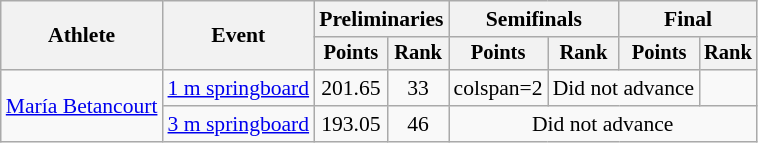<table class=wikitable style="font-size:90%;">
<tr>
<th rowspan="2">Athlete</th>
<th rowspan="2">Event</th>
<th colspan="2">Preliminaries</th>
<th colspan="2">Semifinals</th>
<th colspan="2">Final</th>
</tr>
<tr style="font-size:95%">
<th>Points</th>
<th>Rank</th>
<th>Points</th>
<th>Rank</th>
<th>Points</th>
<th>Rank</th>
</tr>
<tr align=center>
<td align=left rowspan=2><a href='#'>María Betancourt</a></td>
<td align=left><a href='#'>1 m springboard</a></td>
<td>201.65</td>
<td>33</td>
<td>colspan=2 </td>
<td colspan=2>Did not advance</td>
</tr>
<tr align=center>
<td align=left><a href='#'>3 m springboard</a></td>
<td>193.05</td>
<td>46</td>
<td colspan=4>Did not advance</td>
</tr>
</table>
